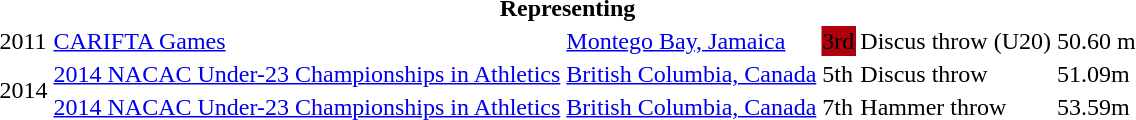<table>
<tr>
<th colspan="6">Representing </th>
</tr>
<tr>
<td>2011</td>
<td><a href='#'>CARIFTA Games</a></td>
<td><a href='#'>Montego Bay, Jamaica</a></td>
<td bgcolor="bronze">3rd</td>
<td>Discus throw (U20)</td>
<td>50.60 m</td>
</tr>
<tr>
<td rowspan=2>2014</td>
<td><a href='#'>2014 NACAC Under-23 Championships in Athletics </a></td>
<td><a href='#'>British Columbia, Canada</a></td>
<td bgcolor=>5th</td>
<td>Discus throw</td>
<td>51.09m</td>
</tr>
<tr>
<td><a href='#'>2014 NACAC Under-23 Championships in Athletics </a></td>
<td><a href='#'>British Columbia, Canada</a></td>
<td bgcolor=>7th</td>
<td>Hammer throw</td>
<td>53.59m</td>
</tr>
<tr>
</tr>
</table>
